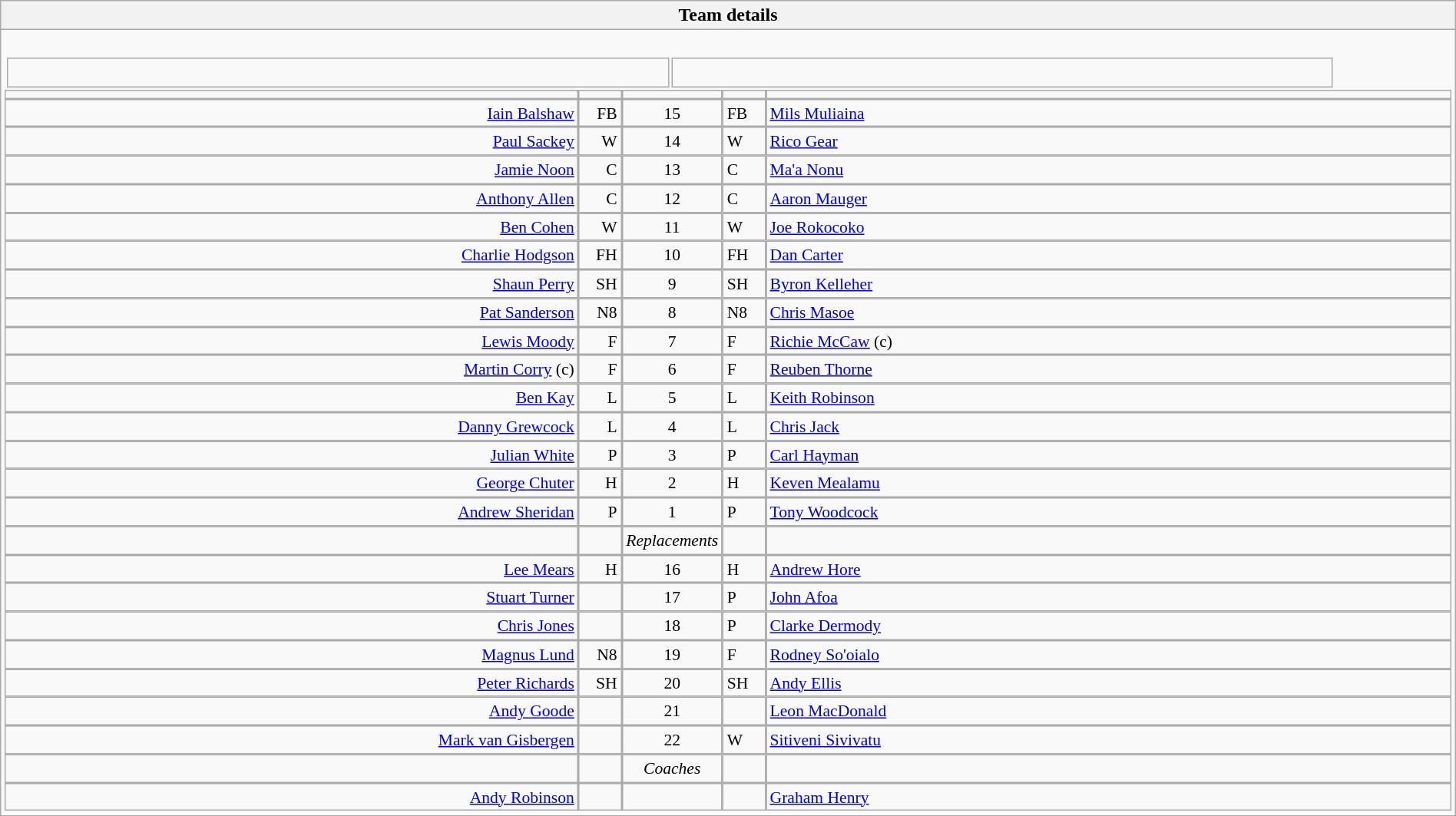<table style="width:100%" class="wikitable collapsible collapsed">
<tr>
<th>Team details</th>
</tr>
<tr>
<td><br><table width=92%>
<tr>
<td></td>
<td><br></td>
</tr>
</table>
<table width="100%" style="font-size: 90%; " cellspacing="0" cellpadding="0" align=center>
<tr>
<td width=41%; text-align=right></td>
<td width=3%; text-align:right></td>
<td width=4%; text-align:center></td>
<td width=3%; text-align:left></td>
<td width=49%; text-align:left></td>
</tr>
<tr>
<td align=right><a href='#'>Iain Balshaw</a></td>
<td align=right>FB</td>
<td align=center>15</td>
<td>FB</td>
<td><a href='#'>Mils Muliaina</a></td>
</tr>
<tr>
<td align=right><a href='#'>Paul Sackey</a></td>
<td align=right>W</td>
<td align=center>14</td>
<td>W</td>
<td><a href='#'>Rico Gear</a> </td>
</tr>
<tr>
<td align=right><a href='#'>Jamie Noon</a></td>
<td align=right>C</td>
<td align=center>13</td>
<td>C</td>
<td><a href='#'>Ma'a Nonu</a></td>
</tr>
<tr>
<td align=right><a href='#'>Anthony Allen</a></td>
<td align=right>C</td>
<td align=center>12</td>
<td>C</td>
<td><a href='#'>Aaron Mauger</a></td>
</tr>
<tr>
<td align=right><a href='#'>Ben Cohen</a></td>
<td align=right>W</td>
<td align=center>11</td>
<td>W</td>
<td><a href='#'>Joe Rokocoko</a></td>
</tr>
<tr>
<td align=right><a href='#'>Charlie Hodgson</a></td>
<td align=right>FH</td>
<td align=center>10</td>
<td>FH</td>
<td><a href='#'>Dan Carter</a></td>
</tr>
<tr>
<td align=right> <a href='#'>Shaun Perry</a></td>
<td align=right>SH</td>
<td align=center>9</td>
<td>SH</td>
<td><a href='#'>Byron Kelleher</a> </td>
</tr>
<tr>
<td align=right><a href='#'>Pat Sanderson</a></td>
<td align=right>N8</td>
<td align=center>8</td>
<td>N8</td>
<td><a href='#'>Chris Masoe</a> </td>
</tr>
<tr>
<td align=right><a href='#'>Lewis Moody</a></td>
<td align=right>F</td>
<td align=center>7</td>
<td>F</td>
<td><a href='#'>Richie McCaw</a> (c)</td>
</tr>
<tr>
<td align=right><a href='#'>Martin Corry</a> (c)</td>
<td align=right>F</td>
<td align=center>6</td>
<td>F</td>
<td><a href='#'>Reuben Thorne</a> </td>
</tr>
<tr>
<td align=right><a href='#'>Ben Kay</a></td>
<td align=right>L</td>
<td align=center>5</td>
<td>L</td>
<td><a href='#'>Keith Robinson</a></td>
</tr>
<tr>
<td align=right><a href='#'>Danny Grewcock</a></td>
<td align=right>L</td>
<td align=center>4</td>
<td>L</td>
<td><a href='#'>Chris Jack</a></td>
</tr>
<tr>
<td align=right><a href='#'>Julian White</a></td>
<td align=right>P</td>
<td align=center>3</td>
<td>P</td>
<td><a href='#'>Carl Hayman</a> </td>
</tr>
<tr>
<td align=right> <a href='#'>George Chuter</a></td>
<td align=right>H</td>
<td align=center>2</td>
<td>H</td>
<td><a href='#'>Keven Mealamu</a> </td>
</tr>
<tr>
<td align=right> <a href='#'>Andrew Sheridan</a></td>
<td align=right>P</td>
<td align=center>1</td>
<td>P</td>
<td><a href='#'>Tony Woodcock</a> </td>
</tr>
<tr>
<td></td>
<td></td>
<td align=center><em>Replacements</em></td>
<td></td>
<td></td>
</tr>
<tr>
<td align=right> <a href='#'>Lee Mears</a></td>
<td align=right>H</td>
<td align=center>16</td>
<td>H</td>
<td><a href='#'>Andrew Hore</a> </td>
</tr>
<tr>
<td align=right><a href='#'>Stuart Turner</a></td>
<td align=right></td>
<td align=center>17</td>
<td>P</td>
<td><a href='#'>John Afoa</a> </td>
</tr>
<tr>
<td align=right><a href='#'>Chris Jones</a></td>
<td align=right></td>
<td align=center>18</td>
<td>P</td>
<td><a href='#'>Clarke Dermody</a> </td>
</tr>
<tr>
<td align=right> <a href='#'>Magnus Lund</a></td>
<td align=right>N8</td>
<td align=center>19</td>
<td>F</td>
<td><a href='#'>Rodney So'oialo</a> </td>
</tr>
<tr>
<td align=right> <a href='#'>Peter Richards</a></td>
<td align=right>SH</td>
<td align=center>20</td>
<td>SH</td>
<td><a href='#'>Andy Ellis</a> </td>
</tr>
<tr>
<td align=right><a href='#'>Andy Goode</a></td>
<td align=right></td>
<td align=center>21</td>
<td></td>
<td><a href='#'>Leon MacDonald</a></td>
</tr>
<tr>
<td align=right><a href='#'>Mark van Gisbergen</a></td>
<td align=right></td>
<td align=center>22</td>
<td>W</td>
<td><a href='#'>Sitiveni Sivivatu</a> </td>
</tr>
<tr>
<td></td>
<td></td>
<td align=center><em>Coaches</em></td>
<td></td>
<td></td>
</tr>
<tr>
<td align=right><a href='#'>Andy Robinson</a></td>
<td></td>
<td></td>
<td></td>
<td><a href='#'>Graham Henry</a> </td>
</tr>
</table>
</td>
</tr>
</table>
